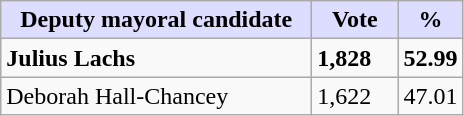<table class="wikitable">
<tr>
<th style="background:#ddf; width:200px;">Deputy mayoral candidate</th>
<th style="background:#ddf; width:50px;">Vote</th>
<th style="background:#ddf; width:30px;">%</th>
</tr>
<tr>
<td><strong>Julius Lachs</strong></td>
<td><strong>1,828</strong></td>
<td><strong>52.99</strong></td>
</tr>
<tr>
<td>Deborah Hall-Chancey</td>
<td>1,622</td>
<td>47.01</td>
</tr>
</table>
